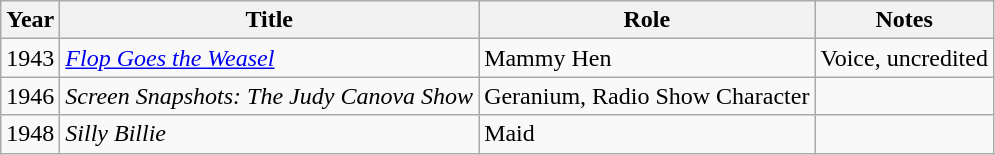<table class="wikitable sortable">
<tr>
<th>Year</th>
<th>Title</th>
<th>Role</th>
<th>Notes</th>
</tr>
<tr>
<td>1943</td>
<td><em><a href='#'>Flop Goes the Weasel</a></em></td>
<td>Mammy Hen</td>
<td>Voice, uncredited</td>
</tr>
<tr>
<td>1946</td>
<td><em>Screen Snapshots: The Judy Canova Show</em></td>
<td>Geranium, Radio Show Character</td>
<td></td>
</tr>
<tr>
<td>1948</td>
<td><em>Silly Billie</em></td>
<td>Maid</td>
<td></td>
</tr>
</table>
